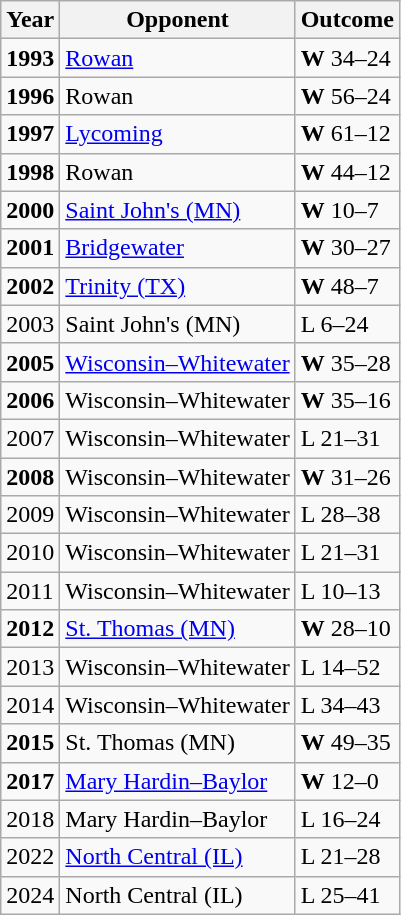<table class="wikitable">
<tr>
<th>Year</th>
<th>Opponent</th>
<th>Outcome</th>
</tr>
<tr>
<td><strong>1993</strong></td>
<td><a href='#'>Rowan</a></td>
<td><strong>W</strong> 34–24</td>
</tr>
<tr>
<td><strong>1996</strong></td>
<td>Rowan</td>
<td><strong>W</strong> 56–24</td>
</tr>
<tr>
<td><strong>1997</strong></td>
<td><a href='#'>Lycoming</a></td>
<td><strong>W</strong> 61–12</td>
</tr>
<tr>
<td><strong>1998</strong></td>
<td>Rowan</td>
<td><strong>W</strong> 44–12</td>
</tr>
<tr>
<td><strong>2000</strong></td>
<td><a href='#'>Saint John's (MN)</a></td>
<td><strong>W</strong> 10–7</td>
</tr>
<tr>
<td><strong>2001</strong></td>
<td><a href='#'>Bridgewater</a></td>
<td><strong>W</strong> 30–27</td>
</tr>
<tr>
<td><strong>2002</strong></td>
<td><a href='#'>Trinity (TX)</a></td>
<td><strong>W</strong> 48–7</td>
</tr>
<tr>
<td>2003</td>
<td>Saint John's (MN)</td>
<td>L 6–24</td>
</tr>
<tr>
<td><strong>2005</strong></td>
<td><a href='#'>Wisconsin–Whitewater</a></td>
<td><strong>W</strong> 35–28</td>
</tr>
<tr>
<td><strong>2006</strong></td>
<td>Wisconsin–Whitewater</td>
<td><strong>W</strong> 35–16</td>
</tr>
<tr>
<td>2007</td>
<td>Wisconsin–Whitewater</td>
<td>L 21–31</td>
</tr>
<tr>
<td><strong>2008</strong></td>
<td>Wisconsin–Whitewater</td>
<td><strong>W</strong> 31–26</td>
</tr>
<tr>
<td>2009</td>
<td>Wisconsin–Whitewater</td>
<td>L 28–38</td>
</tr>
<tr>
<td>2010</td>
<td>Wisconsin–Whitewater</td>
<td>L 21–31</td>
</tr>
<tr>
<td>2011</td>
<td>Wisconsin–Whitewater</td>
<td>L 10–13</td>
</tr>
<tr>
<td><strong>2012</strong></td>
<td><a href='#'>St. Thomas (MN)</a></td>
<td><strong>W</strong> 28–10</td>
</tr>
<tr>
<td>2013</td>
<td>Wisconsin–Whitewater</td>
<td>L 14–52</td>
</tr>
<tr>
<td>2014</td>
<td>Wisconsin–Whitewater</td>
<td>L 34–43</td>
</tr>
<tr>
<td><strong>2015</strong></td>
<td>St. Thomas (MN)</td>
<td><strong>W</strong> 49–35</td>
</tr>
<tr>
<td><strong>2017</strong></td>
<td><a href='#'>Mary Hardin–Baylor</a></td>
<td><strong>W</strong> 12–0</td>
</tr>
<tr>
<td>2018</td>
<td>Mary Hardin–Baylor</td>
<td>L 16–24</td>
</tr>
<tr>
<td>2022</td>
<td><a href='#'>North Central (IL)</a></td>
<td>L 21–28</td>
</tr>
<tr>
<td>2024</td>
<td>North Central (IL)</td>
<td>L 25–41</td>
</tr>
</table>
